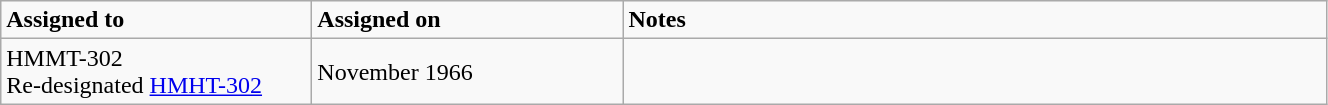<table class="wikitable" style="width: 70%;">
<tr>
<td style="width: 200px;"><strong>Assigned to</strong></td>
<td style="width: 200px;"><strong>Assigned on</strong></td>
<td><strong>Notes</strong></td>
</tr>
<tr>
<td>HMMT-302<br>Re-designated <a href='#'>HMHT-302</a></td>
<td>November 1966</td>
<td></td>
</tr>
</table>
